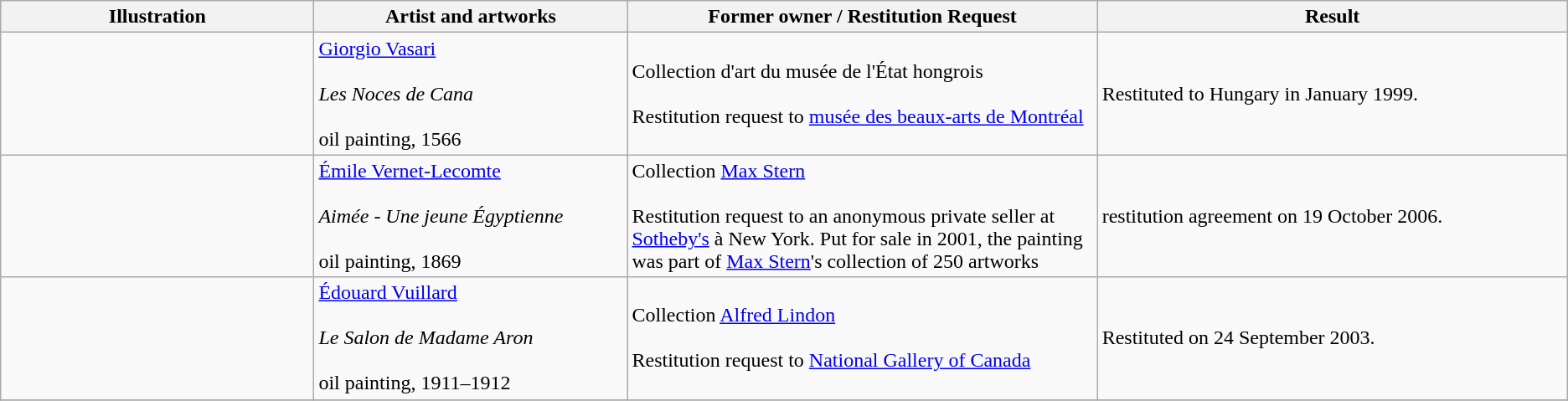<table class="wikitable alternance centre">
<tr>
<th class="unsortable" width="20">Illustration</th>
<th width="20%">Artist and artworks</th>
<th width="30%">Former owner / Restitution Request</th>
<th width="30%">Result</th>
</tr>
<tr>
<td></td>
<td><a href='#'>Giorgio Vasari</a><br><br><em>Les Noces de Cana</em><br><br>oil painting, 1566</td>
<td>Collection d'art du musée de l'État hongrois <br><br>Restitution request to <a href='#'>musée des beaux-arts de Montréal</a></td>
<td>Restituted to Hungary in January 1999.</td>
</tr>
<tr>
<td></td>
<td><a href='#'>Émile Vernet-Lecomte</a><br><br><em>Aimée - Une jeune Égyptienne</em><br><br>oil painting, 1869</td>
<td>Collection <a href='#'>Max Stern</a> <br><br>Restitution request to an anonymous private seller at <a href='#'>Sotheby's</a> à New York. Put for sale in 2001, the painting was part of <a href='#'>Max Stern</a>'s collection of 250 artworks</td>
<td>restitution agreement on 19 October 2006.</td>
</tr>
<tr>
<td></td>
<td><a href='#'>Édouard Vuillard</a><br><br><em>Le Salon de Madame Aron</em><br><br>oil painting, 1911–1912</td>
<td>Collection <a href='#'>Alfred Lindon</a><br><br>Restitution request to <a href='#'>National Gallery of Canada</a></td>
<td>Restituted on 24 September 2003.</td>
</tr>
<tr>
</tr>
</table>
